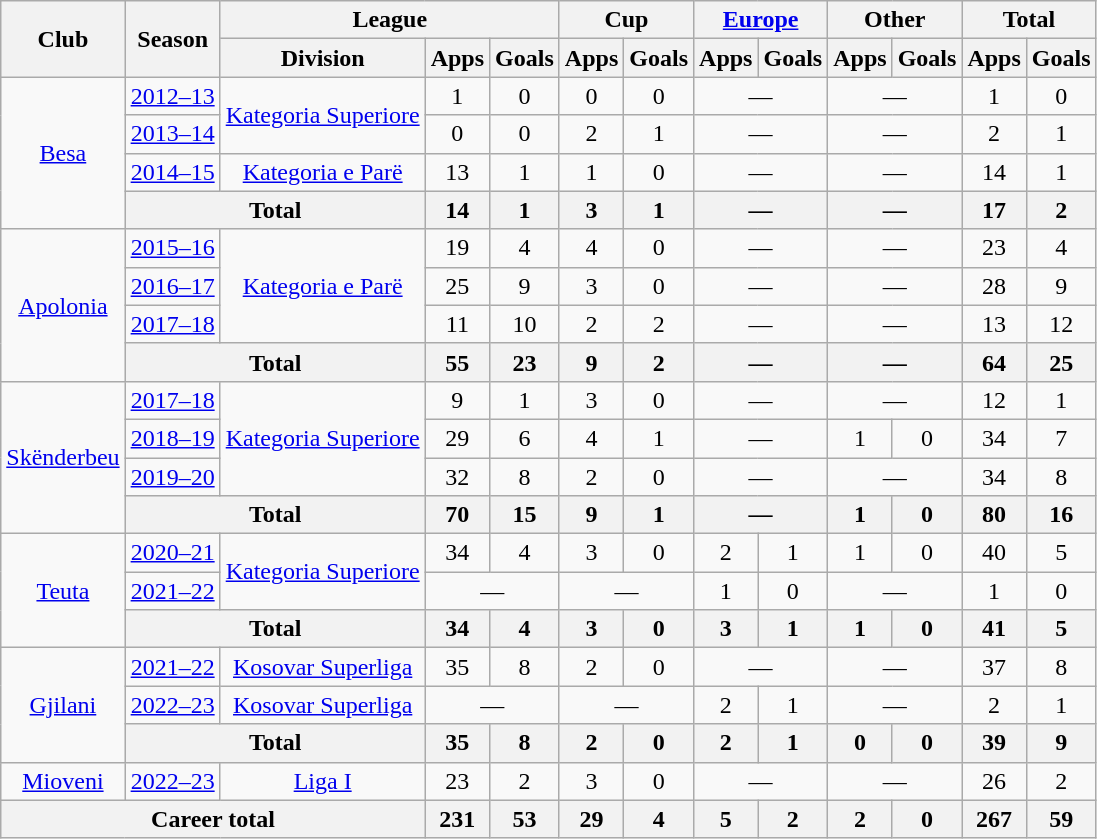<table class="wikitable" style="text-align:center">
<tr>
<th rowspan="2">Club</th>
<th rowspan="2">Season</th>
<th colspan="3">League</th>
<th colspan="2">Cup</th>
<th colspan="2"><a href='#'>Europe</a></th>
<th colspan="2">Other</th>
<th colspan="2">Total</th>
</tr>
<tr>
<th>Division</th>
<th>Apps</th>
<th>Goals</th>
<th>Apps</th>
<th>Goals</th>
<th>Apps</th>
<th>Goals</th>
<th>Apps</th>
<th>Goals</th>
<th>Apps</th>
<th>Goals</th>
</tr>
<tr>
<td rowspan="4"><a href='#'>Besa</a></td>
<td><a href='#'>2012–13</a></td>
<td rowspan="2"><a href='#'>Kategoria Superiore</a></td>
<td>1</td>
<td>0</td>
<td>0</td>
<td>0</td>
<td colspan="2">—</td>
<td colspan="2">—</td>
<td>1</td>
<td>0</td>
</tr>
<tr>
<td><a href='#'>2013–14</a></td>
<td>0</td>
<td>0</td>
<td>2</td>
<td>1</td>
<td colspan="2">—</td>
<td colspan="2">—</td>
<td>2</td>
<td>1</td>
</tr>
<tr>
<td><a href='#'>2014–15</a></td>
<td rowspan="1"><a href='#'>Kategoria e Parë</a></td>
<td>13</td>
<td>1</td>
<td>1</td>
<td>0</td>
<td colspan="2">—</td>
<td colspan="2">—</td>
<td>14</td>
<td>1</td>
</tr>
<tr>
<th colspan="2">Total</th>
<th>14</th>
<th>1</th>
<th>3</th>
<th>1</th>
<th colspan="2">—</th>
<th colspan="2">—</th>
<th>17</th>
<th>2</th>
</tr>
<tr>
<td rowspan="4"><a href='#'>Apolonia</a></td>
<td><a href='#'>2015–16</a></td>
<td rowspan="3"><a href='#'>Kategoria e Parë</a></td>
<td>19</td>
<td>4</td>
<td>4</td>
<td>0</td>
<td colspan="2">—</td>
<td colspan="2">—</td>
<td>23</td>
<td>4</td>
</tr>
<tr>
<td><a href='#'>2016–17</a></td>
<td>25</td>
<td>9</td>
<td>3</td>
<td>0</td>
<td colspan="2">—</td>
<td colspan="2">—</td>
<td>28</td>
<td>9</td>
</tr>
<tr>
<td><a href='#'>2017–18</a></td>
<td>11</td>
<td>10</td>
<td>2</td>
<td>2</td>
<td colspan="2">—</td>
<td colspan="2">—</td>
<td>13</td>
<td>12</td>
</tr>
<tr>
<th colspan="2">Total</th>
<th>55</th>
<th>23</th>
<th>9</th>
<th>2</th>
<th colspan="2">—</th>
<th colspan="2">—</th>
<th>64</th>
<th>25</th>
</tr>
<tr>
<td rowspan="4"><a href='#'>Skënderbeu</a></td>
<td><a href='#'>2017–18</a></td>
<td rowspan="3"><a href='#'>Kategoria Superiore</a></td>
<td>9</td>
<td>1</td>
<td>3</td>
<td>0</td>
<td colspan="2">—</td>
<td colspan="2">—</td>
<td>12</td>
<td>1</td>
</tr>
<tr>
<td><a href='#'>2018–19</a></td>
<td>29</td>
<td>6</td>
<td>4</td>
<td>1</td>
<td colspan="2">—</td>
<td>1</td>
<td>0</td>
<td>34</td>
<td>7</td>
</tr>
<tr>
<td><a href='#'>2019–20</a></td>
<td>32</td>
<td>8</td>
<td>2</td>
<td>0</td>
<td colspan="2">—</td>
<td colspan="2">—</td>
<td>34</td>
<td>8</td>
</tr>
<tr>
<th colspan="2">Total</th>
<th>70</th>
<th>15</th>
<th>9</th>
<th>1</th>
<th colspan="2">—</th>
<th>1</th>
<th>0</th>
<th>80</th>
<th>16</th>
</tr>
<tr>
<td rowspan="3"><a href='#'>Teuta</a></td>
<td><a href='#'>2020–21</a></td>
<td rowspan="2"><a href='#'>Kategoria Superiore</a></td>
<td>34</td>
<td>4</td>
<td>3</td>
<td>0</td>
<td>2</td>
<td>1</td>
<td>1</td>
<td>0</td>
<td>40</td>
<td>5</td>
</tr>
<tr>
<td><a href='#'>2021–22</a></td>
<td colspan="2">—</td>
<td colspan="2">—</td>
<td>1</td>
<td>0</td>
<td colspan="2">—</td>
<td>1</td>
<td>0</td>
</tr>
<tr>
<th colspan="2">Total</th>
<th>34</th>
<th>4</th>
<th>3</th>
<th>0</th>
<th>3</th>
<th>1</th>
<th>1</th>
<th>0</th>
<th>41</th>
<th>5</th>
</tr>
<tr>
<td rowspan=3><a href='#'>Gjilani</a></td>
<td><a href='#'>2021–22</a></td>
<td rowspan=1><a href='#'>Kosovar Superliga</a></td>
<td>35</td>
<td>8</td>
<td>2</td>
<td>0</td>
<td colspan="2">—</td>
<td colspan="2">—</td>
<td>37</td>
<td>8</td>
</tr>
<tr>
<td><a href='#'>2022–23</a></td>
<td rowspan=1><a href='#'>Kosovar Superliga</a></td>
<td colspan="2">—</td>
<td colspan="2">—</td>
<td>2</td>
<td>1</td>
<td colspan="2">—</td>
<td>2</td>
<td>1</td>
</tr>
<tr>
<th colspan="2">Total</th>
<th>35</th>
<th>8</th>
<th>2</th>
<th>0</th>
<th>2</th>
<th>1</th>
<th>0</th>
<th>0</th>
<th>39</th>
<th>9</th>
</tr>
<tr>
<td><a href='#'>Mioveni</a></td>
<td><a href='#'>2022–23</a></td>
<td rowspan=1><a href='#'>Liga I</a></td>
<td>23</td>
<td>2</td>
<td>3</td>
<td>0</td>
<td colspan="2">—</td>
<td colspan="2">—</td>
<td>26</td>
<td>2</td>
</tr>
<tr>
<th colspan="3">Career total</th>
<th>231</th>
<th>53</th>
<th>29</th>
<th>4</th>
<th>5</th>
<th>2</th>
<th>2</th>
<th>0</th>
<th>267</th>
<th>59</th>
</tr>
</table>
